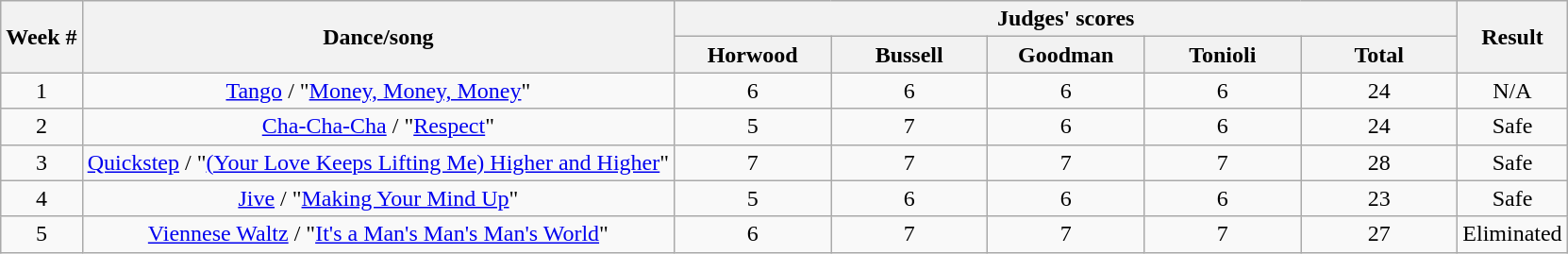<table class="wikitable" style="text-align:center;">
<tr>
<th rowspan="2">Week #</th>
<th rowspan="2">Dance/song</th>
<th colspan="5">Judges' scores</th>
<th rowspan="2">Result</th>
</tr>
<tr>
<th style="width:10%;">Horwood</th>
<th style="width:10%;">Bussell</th>
<th style="width:10%;">Goodman</th>
<th style="width:10%;">Tonioli</th>
<th style="width:10%;">Total</th>
</tr>
<tr>
<td>1</td>
<td><a href='#'>Tango</a> / "<a href='#'>Money, Money, Money</a>"</td>
<td>6</td>
<td>6</td>
<td>6</td>
<td>6</td>
<td>24</td>
<td>N/A</td>
</tr>
<tr>
<td>2</td>
<td><a href='#'>Cha-Cha-Cha</a> / "<a href='#'>Respect</a>"</td>
<td>5</td>
<td>7</td>
<td>6</td>
<td>6</td>
<td>24</td>
<td>Safe</td>
</tr>
<tr>
<td>3</td>
<td><a href='#'>Quickstep</a> / "<a href='#'>(Your Love Keeps Lifting Me) Higher and Higher</a>"</td>
<td>7</td>
<td>7</td>
<td>7</td>
<td>7</td>
<td>28</td>
<td>Safe</td>
</tr>
<tr>
<td>4</td>
<td><a href='#'>Jive</a> / "<a href='#'>Making Your Mind Up</a>"</td>
<td>5</td>
<td>6</td>
<td>6</td>
<td>6</td>
<td>23</td>
<td>Safe</td>
</tr>
<tr>
<td>5</td>
<td><a href='#'>Viennese Waltz</a> / "<a href='#'>It's a Man's Man's Man's World</a>"</td>
<td>6</td>
<td>7</td>
<td>7</td>
<td>7</td>
<td>27</td>
<td>Eliminated</td>
</tr>
</table>
